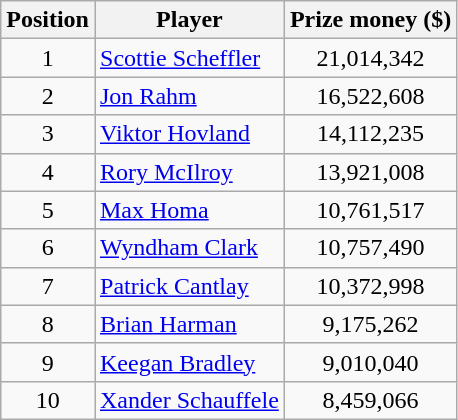<table class="wikitable">
<tr>
<th>Position</th>
<th>Player</th>
<th>Prize money ($)</th>
</tr>
<tr>
<td align=center>1</td>
<td> <a href='#'>Scottie Scheffler</a></td>
<td align=center>21,014,342</td>
</tr>
<tr>
<td align=center>2</td>
<td> <a href='#'>Jon Rahm</a></td>
<td align=center>16,522,608</td>
</tr>
<tr>
<td align=center>3</td>
<td> <a href='#'>Viktor Hovland</a></td>
<td align=center>14,112,235</td>
</tr>
<tr>
<td align=center>4</td>
<td> <a href='#'>Rory McIlroy</a></td>
<td align=center>13,921,008</td>
</tr>
<tr>
<td align=center>5</td>
<td> <a href='#'>Max Homa</a></td>
<td align=center>10,761,517</td>
</tr>
<tr>
<td align=center>6</td>
<td> <a href='#'>Wyndham Clark</a></td>
<td align=center>10,757,490</td>
</tr>
<tr>
<td align=center>7</td>
<td> <a href='#'>Patrick Cantlay</a></td>
<td align=center>10,372,998</td>
</tr>
<tr>
<td align=center>8</td>
<td> <a href='#'>Brian Harman</a></td>
<td align=center>9,175,262</td>
</tr>
<tr>
<td align=center>9</td>
<td> <a href='#'>Keegan Bradley</a></td>
<td align=center>9,010,040</td>
</tr>
<tr>
<td align=center>10</td>
<td> <a href='#'>Xander Schauffele</a></td>
<td align=center>8,459,066</td>
</tr>
</table>
